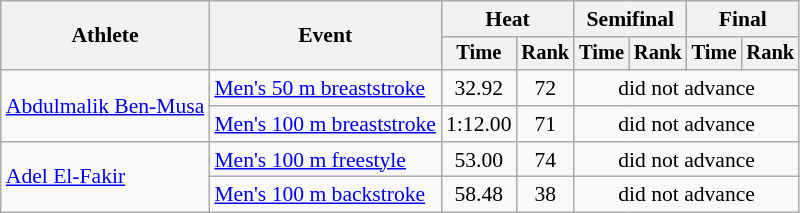<table class=wikitable style="font-size:90%">
<tr>
<th rowspan="2">Athlete</th>
<th rowspan="2">Event</th>
<th colspan="2">Heat</th>
<th colspan="2">Semifinal</th>
<th colspan="2">Final</th>
</tr>
<tr style="font-size:95%">
<th>Time</th>
<th>Rank</th>
<th>Time</th>
<th>Rank</th>
<th>Time</th>
<th>Rank</th>
</tr>
<tr align=center>
<td align=left rowspan=2><a href='#'>Abdulmalik Ben-Musa</a></td>
<td align=left><a href='#'>Men's 50 m breaststroke</a></td>
<td>32.92</td>
<td>72</td>
<td colspan=4>did not advance</td>
</tr>
<tr align=center>
<td align=left><a href='#'>Men's 100 m breaststroke</a></td>
<td>1:12.00</td>
<td>71</td>
<td colspan=4>did not advance</td>
</tr>
<tr align=center>
<td align=left rowspan=2><a href='#'>Adel El-Fakir</a></td>
<td align=left><a href='#'>Men's 100 m freestyle</a></td>
<td>53.00</td>
<td>74</td>
<td colspan=4>did not advance</td>
</tr>
<tr align=center>
<td align=left><a href='#'>Men's 100 m backstroke</a></td>
<td>58.48</td>
<td>38</td>
<td colspan=4>did not advance</td>
</tr>
</table>
